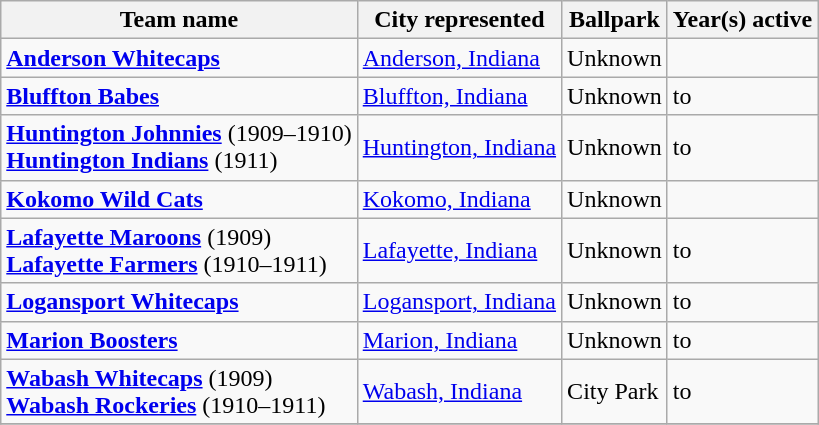<table class="wikitable">
<tr>
<th>Team name</th>
<th>City represented</th>
<th>Ballpark</th>
<th>Year(s) active</th>
</tr>
<tr>
<td><strong><a href='#'>Anderson Whitecaps</a></strong></td>
<td><a href='#'>Anderson, Indiana</a></td>
<td>Unknown</td>
<td></td>
</tr>
<tr>
<td><strong><a href='#'>Bluffton Babes</a></strong></td>
<td><a href='#'>Bluffton, Indiana</a></td>
<td>Unknown</td>
<td> to </td>
</tr>
<tr>
<td><strong><a href='#'>Huntington Johnnies</a></strong> (1909–1910)<br><strong><a href='#'>Huntington Indians</a></strong> (1911)</td>
<td><a href='#'>Huntington, Indiana</a></td>
<td>Unknown</td>
<td> to </td>
</tr>
<tr>
<td><strong><a href='#'>Kokomo Wild Cats</a></strong></td>
<td><a href='#'>Kokomo, Indiana</a></td>
<td>Unknown</td>
<td></td>
</tr>
<tr>
<td><strong><a href='#'>Lafayette Maroons</a></strong> (1909)<br><strong><a href='#'>Lafayette Farmers</a></strong> (1910–1911)</td>
<td><a href='#'>Lafayette, Indiana</a></td>
<td>Unknown</td>
<td> to </td>
</tr>
<tr>
<td><strong><a href='#'>Logansport Whitecaps</a></strong></td>
<td><a href='#'>Logansport, Indiana</a></td>
<td>Unknown</td>
<td> to </td>
</tr>
<tr>
<td><strong><a href='#'>Marion Boosters</a></strong></td>
<td><a href='#'>Marion, Indiana</a></td>
<td>Unknown</td>
<td> to </td>
</tr>
<tr>
<td><strong><a href='#'>Wabash Whitecaps</a></strong> (1909)<br> <strong><a href='#'>Wabash Rockeries</a></strong> (1910–1911)</td>
<td><a href='#'>Wabash, Indiana</a></td>
<td>City Park</td>
<td> to </td>
</tr>
<tr>
</tr>
</table>
